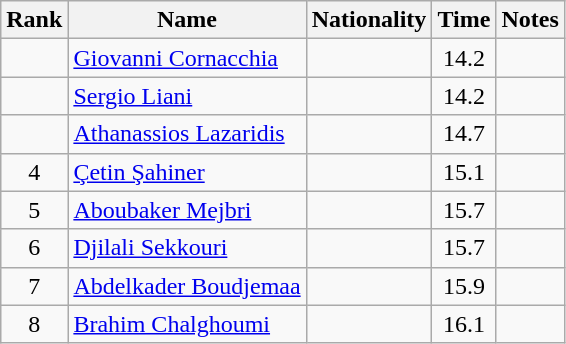<table class="wikitable sortable" style="text-align:center">
<tr>
<th>Rank</th>
<th>Name</th>
<th>Nationality</th>
<th>Time</th>
<th>Notes</th>
</tr>
<tr>
<td></td>
<td align=left><a href='#'>Giovanni Cornacchia</a></td>
<td align=left></td>
<td>14.2</td>
<td></td>
</tr>
<tr>
<td></td>
<td align=left><a href='#'>Sergio Liani</a></td>
<td align=left></td>
<td>14.2</td>
<td></td>
</tr>
<tr>
<td></td>
<td align=left><a href='#'>Athanassios Lazaridis</a></td>
<td align=left></td>
<td>14.7</td>
<td></td>
</tr>
<tr>
<td>4</td>
<td align=left><a href='#'>Çetin Şahiner</a></td>
<td align=left></td>
<td>15.1</td>
<td></td>
</tr>
<tr>
<td>5</td>
<td align=left><a href='#'>Aboubaker Mejbri</a></td>
<td align=left></td>
<td>15.7</td>
<td></td>
</tr>
<tr>
<td>6</td>
<td align=left><a href='#'>Djilali Sekkouri</a></td>
<td align=left></td>
<td>15.7</td>
<td></td>
</tr>
<tr>
<td>7</td>
<td align=left><a href='#'>Abdelkader Boudjemaa</a></td>
<td align=left></td>
<td>15.9</td>
<td></td>
</tr>
<tr>
<td>8</td>
<td align=left><a href='#'>Brahim Chalghoumi</a></td>
<td align=left></td>
<td>16.1</td>
<td></td>
</tr>
</table>
